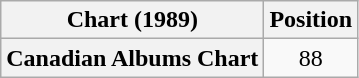<table class="wikitable plainrowheaders">
<tr>
<th scope="col">Chart (1989)</th>
<th scope="col">Position</th>
</tr>
<tr>
<th scope="row">Canadian Albums Chart</th>
<td style="text-align:center;">88</td>
</tr>
</table>
